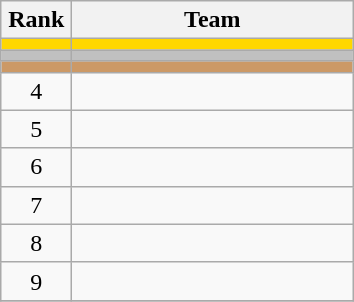<table class="wikitable" style="text-align: center;">
<tr>
<th width=40>Rank</th>
<th width=180>Team</th>
</tr>
<tr bgcolor=gold>
<td></td>
<td align=left></td>
</tr>
<tr bgcolor=silver>
<td></td>
<td align=left></td>
</tr>
<tr bgcolor=CC9966>
<td></td>
<td align=left></td>
</tr>
<tr>
<td>4</td>
<td align=left></td>
</tr>
<tr>
<td>5</td>
<td align=left></td>
</tr>
<tr>
<td>6</td>
<td align=left></td>
</tr>
<tr>
<td>7</td>
<td align=left></td>
</tr>
<tr>
<td>8</td>
<td align=left></td>
</tr>
<tr>
<td>9</td>
<td align=left></td>
</tr>
<tr>
</tr>
</table>
